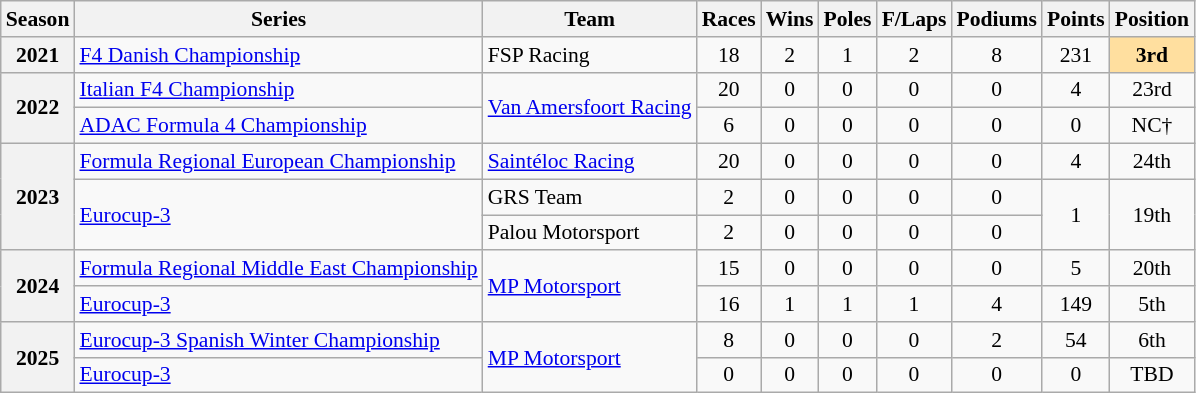<table class="wikitable" style="font-size: 90%; text-align:center">
<tr>
<th>Season</th>
<th>Series</th>
<th>Team</th>
<th>Races</th>
<th>Wins</th>
<th>Poles</th>
<th>F/Laps</th>
<th>Podiums</th>
<th>Points</th>
<th>Position</th>
</tr>
<tr>
<th>2021</th>
<td align="left"><a href='#'>F4 Danish Championship</a></td>
<td align="left">FSP Racing</td>
<td>18</td>
<td>2</td>
<td>1</td>
<td>2</td>
<td>8</td>
<td>231</td>
<td style="background:#FFDF9F;"><strong>3rd</strong></td>
</tr>
<tr>
<th rowspan="2">2022</th>
<td align=left><a href='#'>Italian F4 Championship</a></td>
<td rowspan="2" align=left><a href='#'>Van Amersfoort Racing</a></td>
<td>20</td>
<td>0</td>
<td>0</td>
<td>0</td>
<td>0</td>
<td>4</td>
<td>23rd</td>
</tr>
<tr>
<td align=left><a href='#'>ADAC Formula 4 Championship</a></td>
<td>6</td>
<td>0</td>
<td>0</td>
<td>0</td>
<td>0</td>
<td>0</td>
<td>NC†</td>
</tr>
<tr>
<th rowspan="3">2023</th>
<td align=left><a href='#'>Formula Regional European Championship</a></td>
<td align=left><a href='#'>Saintéloc Racing</a></td>
<td>20</td>
<td>0</td>
<td>0</td>
<td>0</td>
<td>0</td>
<td>4</td>
<td>24th</td>
</tr>
<tr>
<td rowspan="2" align="left"><a href='#'>Eurocup-3</a></td>
<td align=left>GRS Team</td>
<td>2</td>
<td>0</td>
<td>0</td>
<td>0</td>
<td>0</td>
<td rowspan="2">1</td>
<td rowspan="2">19th</td>
</tr>
<tr>
<td align=left>Palou Motorsport</td>
<td>2</td>
<td>0</td>
<td>0</td>
<td>0</td>
<td>0</td>
</tr>
<tr>
<th rowspan="2">2024</th>
<td align=left><a href='#'>Formula Regional Middle East Championship</a></td>
<td rowspan="2" align="left"><a href='#'>MP Motorsport</a></td>
<td>15</td>
<td>0</td>
<td>0</td>
<td>0</td>
<td>0</td>
<td>5</td>
<td>20th</td>
</tr>
<tr>
<td align=left><a href='#'>Eurocup-3</a></td>
<td>16</td>
<td>1</td>
<td>1</td>
<td>1</td>
<td>4</td>
<td>149</td>
<td>5th</td>
</tr>
<tr>
<th rowspan="2">2025</th>
<td align=left><a href='#'>Eurocup-3 Spanish Winter Championship</a></td>
<td rowspan="2" align=left><a href='#'>MP Motorsport</a></td>
<td>8</td>
<td>0</td>
<td>0</td>
<td>0</td>
<td>2</td>
<td>54</td>
<td>6th</td>
</tr>
<tr>
<td align=left><a href='#'>Eurocup-3</a></td>
<td>0</td>
<td>0</td>
<td>0</td>
<td>0</td>
<td>0</td>
<td>0</td>
<td>TBD</td>
</tr>
</table>
